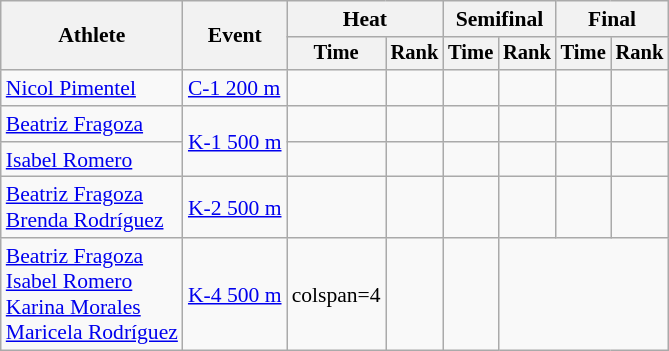<table class=wikitable style=font-size:90%;text-align:center>
<tr>
<th rowspan=2>Athlete</th>
<th rowspan=2>Event</th>
<th colspan=2>Heat</th>
<th colspan=2>Semifinal</th>
<th colspan=2>Final</th>
</tr>
<tr style=font-size:95%>
<th>Time</th>
<th>Rank</th>
<th>Time</th>
<th>Rank</th>
<th>Time</th>
<th>Rank</th>
</tr>
<tr>
<td align=left><a href='#'>Nicol Pimentel</a></td>
<td align=left><a href='#'>C-1 200 m</a></td>
<td></td>
<td></td>
<td></td>
<td></td>
<td></td>
<td></td>
</tr>
<tr>
<td align=left><a href='#'>Beatriz Fragoza</a></td>
<td align=left rowspan=2><a href='#'>K-1 500 m</a></td>
<td></td>
<td></td>
<td></td>
<td></td>
<td></td>
<td></td>
</tr>
<tr>
<td align=left><a href='#'>Isabel Romero</a></td>
<td></td>
<td></td>
<td></td>
<td></td>
<td></td>
<td></td>
</tr>
<tr>
<td align=left><a href='#'>Beatriz Fragoza</a><br><a href='#'>Brenda Rodríguez</a></td>
<td align=left><a href='#'>K-2 500 m</a></td>
<td></td>
<td></td>
<td></td>
<td></td>
<td></td>
<td></td>
</tr>
<tr>
<td align=left><a href='#'>Beatriz Fragoza</a><br><a href='#'>Isabel Romero</a><br><a href='#'>Karina Morales</a><br><a href='#'>Maricela Rodríguez</a></td>
<td align=left><a href='#'>K-4 500 m</a></td>
<td>colspan=4 </td>
<td></td>
<td></td>
</tr>
</table>
